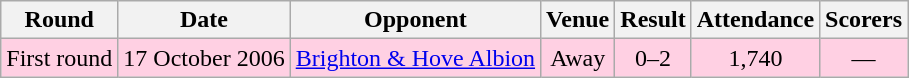<table class="wikitable" style="text-align:center">
<tr>
<th>Round</th>
<th>Date</th>
<th>Opponent</th>
<th>Venue</th>
<th>Result</th>
<th>Attendance</th>
<th>Scorers</th>
</tr>
<tr style="background: #ffd0e3;">
<td>First round</td>
<td>17 October 2006</td>
<td><a href='#'>Brighton & Hove Albion</a></td>
<td>Away</td>
<td>0–2</td>
<td>1,740</td>
<td>—</td>
</tr>
</table>
